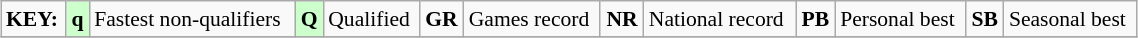<table class="wikitable" style="margin:0.5em auto; font-size:90%;position:relative;" width=60%>
<tr>
<td><strong>KEY:</strong></td>
<td bgcolor=ccffcc align=center><strong>q</strong></td>
<td>Fastest non-qualifiers</td>
<td bgcolor=ccffcc align=center><strong>Q</strong></td>
<td>Qualified</td>
<td align=center><strong>GR</strong></td>
<td>Games record</td>
<td align=center><strong>NR</strong></td>
<td>National record</td>
<td align=center><strong>PB</strong></td>
<td>Personal best</td>
<td align=center><strong>SB</strong></td>
<td>Seasonal best</td>
</tr>
<tr>
</tr>
</table>
